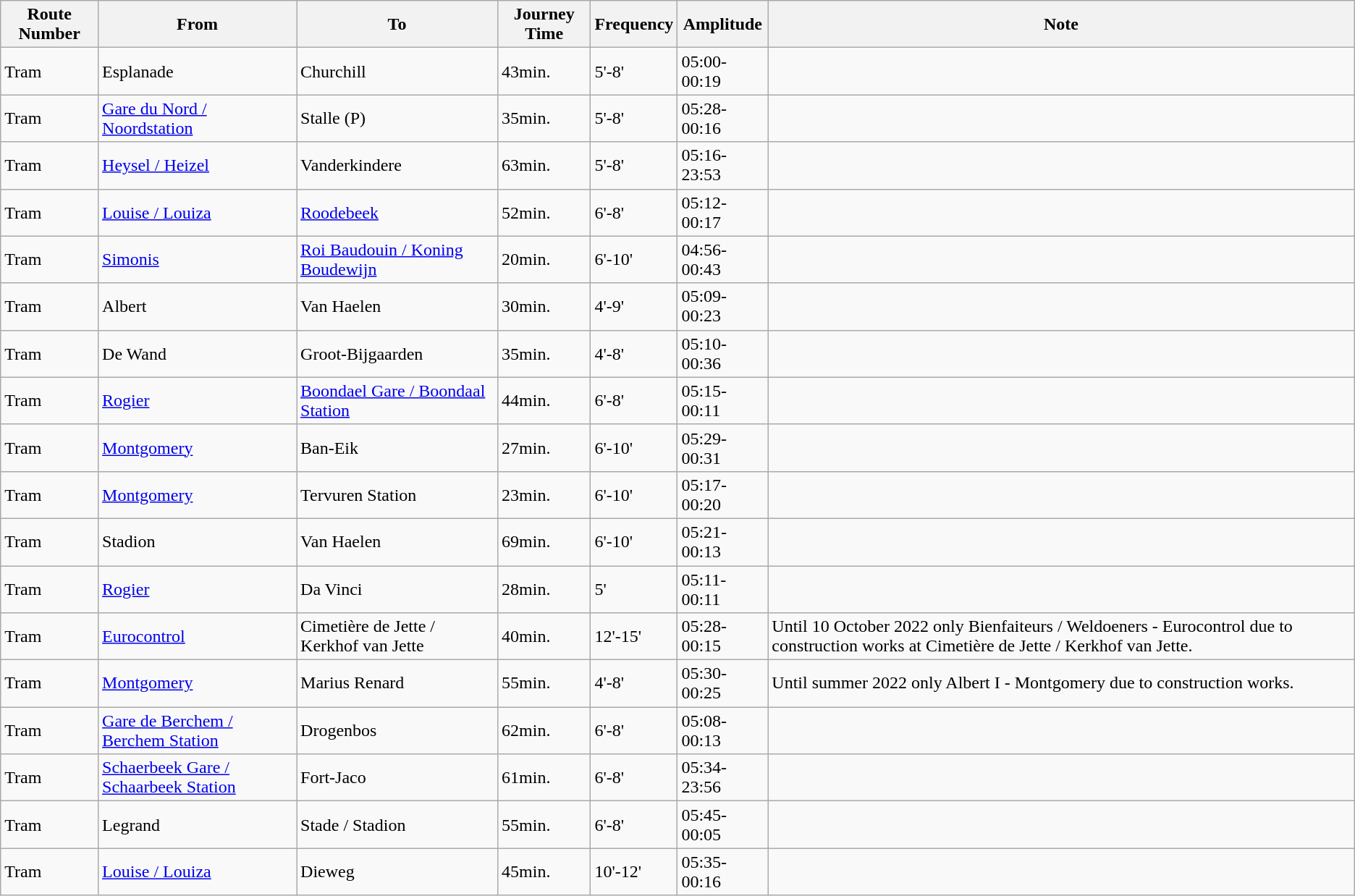<table class="wikitable">
<tr>
<th>Route Number</th>
<th>From</th>
<th>To</th>
<th>Journey Time </th>
<th>Frequency </th>
<th>Amplitude </th>
<th>Note</th>
</tr>
<tr>
<td>Tram </td>
<td>Esplanade</td>
<td>Churchill</td>
<td>43min.</td>
<td>5'-8'</td>
<td>05:00-00:19</td>
<td></td>
</tr>
<tr>
<td>Tram </td>
<td><a href='#'>Gare du Nord / Noordstation</a></td>
<td>Stalle (P)</td>
<td>35min.</td>
<td>5'-8'</td>
<td>05:28-00:16</td>
<td></td>
</tr>
<tr>
<td>Tram </td>
<td><a href='#'>Heysel / Heizel</a></td>
<td>Vanderkindere</td>
<td>63min.</td>
<td>5'-8'</td>
<td>05:16-23:53</td>
<td></td>
</tr>
<tr>
<td>Tram </td>
<td><a href='#'>Louise / Louiza</a></td>
<td><a href='#'>Roodebeek</a></td>
<td>52min.</td>
<td>6'-8'</td>
<td>05:12-00:17</td>
<td></td>
</tr>
<tr>
<td>Tram </td>
<td><a href='#'>Simonis</a></td>
<td><a href='#'>Roi Baudouin / Koning Boudewijn</a></td>
<td>20min.</td>
<td>6'-10'</td>
<td>04:56-00:43</td>
<td></td>
</tr>
<tr>
<td>Tram </td>
<td>Albert</td>
<td>Van Haelen</td>
<td>30min.</td>
<td>4'-9'</td>
<td>05:09-00:23</td>
<td></td>
</tr>
<tr>
<td>Tram </td>
<td>De Wand</td>
<td>Groot-Bijgaarden</td>
<td>35min.</td>
<td>4'-8'</td>
<td>05:10-00:36</td>
<td></td>
</tr>
<tr>
<td>Tram </td>
<td><a href='#'>Rogier</a></td>
<td><a href='#'>Boondael Gare / Boondaal Station</a></td>
<td>44min.</td>
<td>6'-8'</td>
<td>05:15-00:11</td>
<td></td>
</tr>
<tr>
<td>Tram </td>
<td><a href='#'>Montgomery</a></td>
<td>Ban-Eik</td>
<td>27min.</td>
<td>6'-10'</td>
<td>05:29-00:31</td>
<td></td>
</tr>
<tr>
<td>Tram </td>
<td><a href='#'>Montgomery</a></td>
<td>Tervuren Station</td>
<td>23min.</td>
<td>6'-10'</td>
<td>05:17-00:20</td>
<td></td>
</tr>
<tr>
<td>Tram </td>
<td>Stadion</td>
<td>Van Haelen</td>
<td>69min.</td>
<td>6'-10'</td>
<td>05:21-00:13</td>
<td></td>
</tr>
<tr>
<td>Tram </td>
<td><a href='#'>Rogier</a></td>
<td>Da Vinci</td>
<td>28min.</td>
<td>5'</td>
<td>05:11-00:11</td>
<td></td>
</tr>
<tr>
<td>Tram </td>
<td><a href='#'>Eurocontrol</a></td>
<td>Cimetière de Jette / Kerkhof van Jette</td>
<td>40min.</td>
<td>12'-15'</td>
<td>05:28-00:15</td>
<td>Until 10 October 2022 only Bienfaiteurs / Weldoeners - Eurocontrol due to construction works at Cimetière de Jette / Kerkhof van Jette.</td>
</tr>
<tr>
<td>Tram </td>
<td><a href='#'>Montgomery</a></td>
<td>Marius Renard</td>
<td>55min.</td>
<td>4'-8'</td>
<td>05:30-00:25</td>
<td>Until summer 2022 only Albert I - Montgomery due to construction works.</td>
</tr>
<tr>
<td>Tram </td>
<td><a href='#'>Gare de Berchem / Berchem Station</a></td>
<td>Drogenbos</td>
<td>62min.</td>
<td>6'-8'</td>
<td>05:08-00:13</td>
<td></td>
</tr>
<tr>
<td>Tram </td>
<td><a href='#'>Schaerbeek Gare / Schaarbeek Station</a></td>
<td>Fort-Jaco</td>
<td>61min.</td>
<td>6'-8'</td>
<td>05:34-23:56</td>
<td></td>
</tr>
<tr>
<td>Tram </td>
<td>Legrand</td>
<td>Stade / Stadion</td>
<td>55min.</td>
<td>6'-8'</td>
<td>05:45-00:05</td>
<td></td>
</tr>
<tr>
<td>Tram </td>
<td><a href='#'>Louise / Louiza</a></td>
<td>Dieweg</td>
<td>45min.</td>
<td>10'-12'</td>
<td>05:35-00:16</td>
<td></td>
</tr>
</table>
